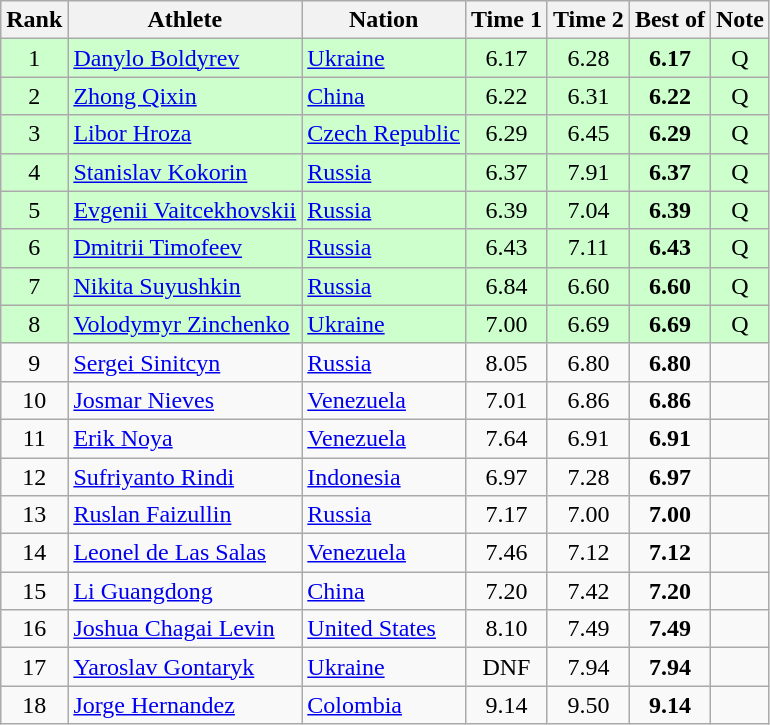<table class="wikitable sortable" style="text-align:center">
<tr>
<th>Rank</th>
<th>Athlete</th>
<th>Nation</th>
<th>Time 1</th>
<th>Time 2</th>
<th>Best of</th>
<th>Note</th>
</tr>
<tr bgcolor=ccffcc>
<td>1</td>
<td align=left><a href='#'>Danylo Boldyrev</a></td>
<td align=left> <a href='#'>Ukraine</a></td>
<td>6.17</td>
<td>6.28</td>
<td><strong>6.17</strong></td>
<td>Q</td>
</tr>
<tr bgcolor=ccffcc>
<td>2</td>
<td align=left><a href='#'>Zhong Qixin</a></td>
<td align=left> <a href='#'>China</a></td>
<td>6.22</td>
<td>6.31</td>
<td><strong>6.22</strong></td>
<td>Q</td>
</tr>
<tr bgcolor=ccffcc>
<td>3</td>
<td align=left><a href='#'>Libor Hroza</a></td>
<td align=left> <a href='#'>Czech Republic</a></td>
<td>6.29</td>
<td>6.45</td>
<td><strong>6.29</strong></td>
<td>Q</td>
</tr>
<tr bgcolor=ccffcc>
<td>4</td>
<td align=left><a href='#'>Stanislav Kokorin</a></td>
<td align=left> <a href='#'>Russia</a></td>
<td>6.37</td>
<td>7.91</td>
<td><strong>6.37</strong></td>
<td>Q</td>
</tr>
<tr bgcolor=ccffcc>
<td>5</td>
<td align=left><a href='#'>Evgenii Vaitcekhovskii</a></td>
<td align=left> <a href='#'>Russia</a></td>
<td>6.39</td>
<td>7.04</td>
<td><strong>6.39</strong></td>
<td>Q</td>
</tr>
<tr bgcolor=ccffcc>
<td>6</td>
<td align=left><a href='#'>Dmitrii Timofeev</a></td>
<td align=left> <a href='#'>Russia</a></td>
<td>6.43</td>
<td>7.11</td>
<td><strong>6.43</strong></td>
<td>Q</td>
</tr>
<tr bgcolor=ccffcc>
<td>7</td>
<td align=left><a href='#'>Nikita Suyushkin</a></td>
<td align=left> <a href='#'>Russia</a></td>
<td>6.84</td>
<td>6.60</td>
<td><strong>6.60</strong></td>
<td>Q</td>
</tr>
<tr bgcolor=ccffcc>
<td>8</td>
<td align=left><a href='#'>Volodymyr Zinchenko</a></td>
<td align=left> <a href='#'>Ukraine</a></td>
<td>7.00</td>
<td>6.69</td>
<td><strong>6.69</strong></td>
<td>Q</td>
</tr>
<tr>
<td>9</td>
<td align=left><a href='#'>Sergei Sinitcyn</a></td>
<td align=left> <a href='#'>Russia</a></td>
<td>8.05</td>
<td>6.80</td>
<td><strong>6.80</strong></td>
<td></td>
</tr>
<tr>
<td>10</td>
<td align=left><a href='#'>Josmar Nieves</a></td>
<td align=left> <a href='#'>Venezuela</a></td>
<td>7.01</td>
<td>6.86</td>
<td><strong>6.86</strong></td>
<td></td>
</tr>
<tr>
<td>11</td>
<td align=left><a href='#'>Erik Noya</a></td>
<td align=left> <a href='#'>Venezuela</a></td>
<td>7.64</td>
<td>6.91</td>
<td><strong>6.91</strong></td>
<td></td>
</tr>
<tr>
<td>12</td>
<td align=left><a href='#'>Sufriyanto Rindi</a></td>
<td align=left> <a href='#'>Indonesia</a></td>
<td>6.97</td>
<td>7.28</td>
<td><strong>6.97</strong></td>
<td></td>
</tr>
<tr>
<td>13</td>
<td align=left><a href='#'>Ruslan Faizullin</a></td>
<td align=left> <a href='#'>Russia</a></td>
<td>7.17</td>
<td>7.00</td>
<td><strong>7.00</strong></td>
<td></td>
</tr>
<tr>
<td>14</td>
<td align=left><a href='#'>Leonel de Las Salas</a></td>
<td align=left> <a href='#'>Venezuela</a></td>
<td>7.46</td>
<td>7.12</td>
<td><strong>7.12</strong></td>
<td></td>
</tr>
<tr>
<td>15</td>
<td align=left><a href='#'>Li Guangdong</a></td>
<td align=left> <a href='#'>China</a></td>
<td>7.20</td>
<td>7.42</td>
<td><strong>7.20</strong></td>
<td></td>
</tr>
<tr>
<td>16</td>
<td align=left><a href='#'>Joshua Chagai Levin</a></td>
<td align=left> <a href='#'>United States</a></td>
<td>8.10</td>
<td>7.49</td>
<td><strong>7.49</strong></td>
<td></td>
</tr>
<tr>
<td>17</td>
<td align=left><a href='#'>Yaroslav Gontaryk</a></td>
<td align=left> <a href='#'>Ukraine</a></td>
<td>DNF</td>
<td>7.94</td>
<td><strong>7.94</strong></td>
<td></td>
</tr>
<tr>
<td>18</td>
<td align=left><a href='#'>Jorge Hernandez</a></td>
<td align=left> <a href='#'>Colombia</a></td>
<td>9.14</td>
<td>9.50</td>
<td><strong>9.14</strong></td>
<td></td>
</tr>
</table>
